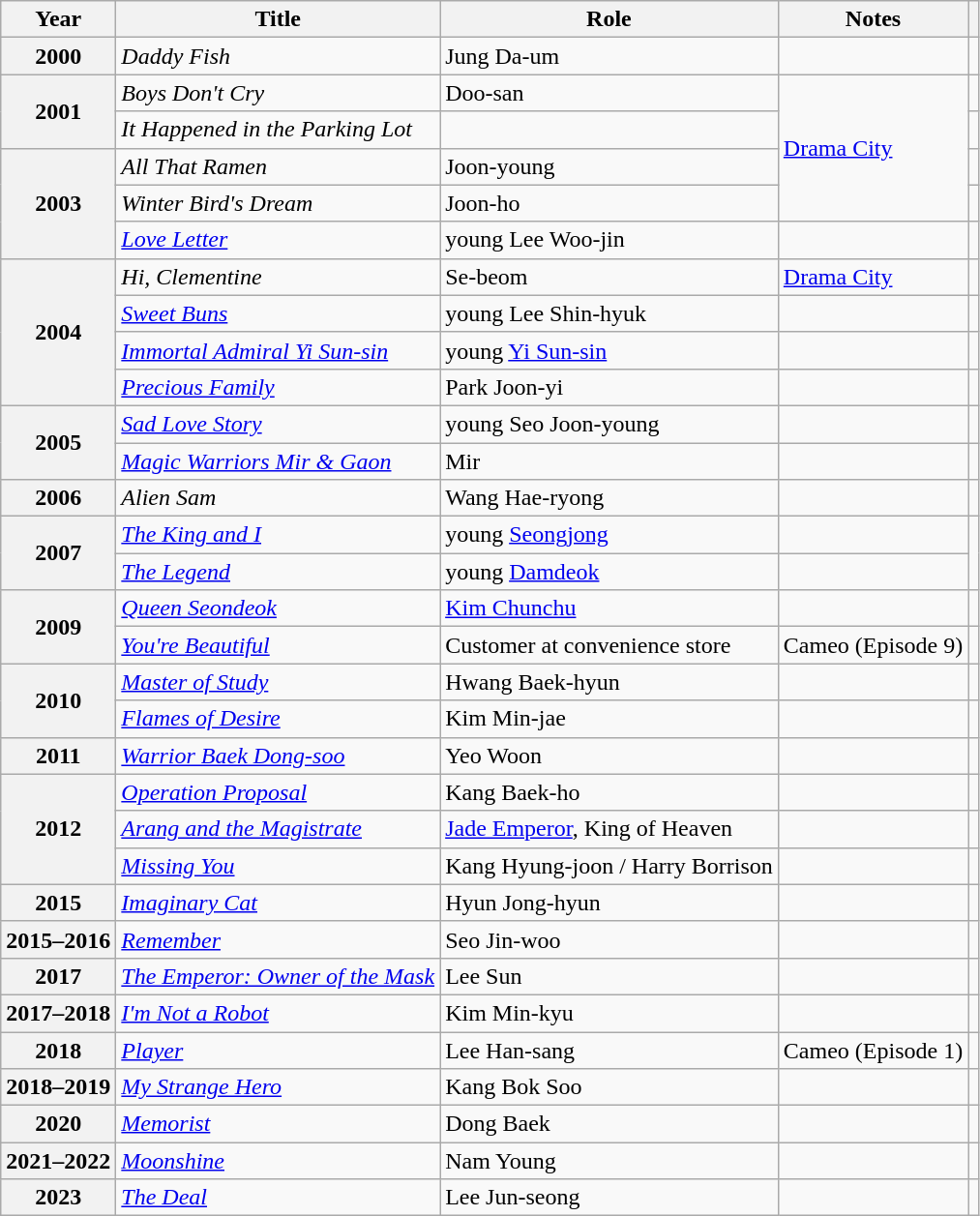<table class="wikitable plainrowheaders sortable">
<tr>
<th scope="col">Year</th>
<th scope="col">Title</th>
<th scope="col">Role</th>
<th scope="col">Notes</th>
<th scope="col" class="unsortable"></th>
</tr>
<tr>
<th scope="row">2000</th>
<td><em>Daddy Fish</em> </td>
<td>Jung Da-um</td>
<td></td>
<td style="text-align:center"></td>
</tr>
<tr>
<th scope="row"  rowspan="2">2001</th>
<td><em>Boys Don't Cry</em> </td>
<td>Doo-san</td>
<td rowspan="4"><a href='#'>Drama City</a></td>
<td style="text-align:center"></td>
</tr>
<tr>
<td><em>It Happened in the Parking Lot</em> </td>
<td></td>
<td style="text-align:center"></td>
</tr>
<tr>
<th scope="row" rowspan="3">2003</th>
<td><em>All That Ramen</em> </td>
<td>Joon-young</td>
<td style="text-align:center"></td>
</tr>
<tr>
<td><em>Winter Bird's Dream</em> </td>
<td>Joon-ho</td>
<td style="text-align:center"></td>
</tr>
<tr>
<td><em><a href='#'>Love Letter</a></em></td>
<td>young Lee Woo-jin</td>
<td></td>
<td style="text-align:center"></td>
</tr>
<tr>
<th scope="row"  rowspan="4">2004</th>
<td><em>Hi, Clementine</em> </td>
<td>Se-beom</td>
<td><a href='#'>Drama City</a></td>
<td style="text-align:center"></td>
</tr>
<tr>
<td><em><a href='#'>Sweet Buns</a></em></td>
<td>young Lee Shin-hyuk</td>
<td></td>
<td style="text-align:center"></td>
</tr>
<tr>
<td><em><a href='#'>Immortal Admiral Yi Sun-sin</a></em></td>
<td>young <a href='#'>Yi Sun-sin</a></td>
<td></td>
<td style="text-align:center"></td>
</tr>
<tr>
<td><em><a href='#'>Precious Family</a></em></td>
<td>Park Joon-yi</td>
<td></td>
<td style="text-align:center"></td>
</tr>
<tr>
<th scope="row"  rowspan="2">2005</th>
<td><em><a href='#'>Sad Love Story</a></em></td>
<td>young Seo Joon-young</td>
<td></td>
<td style="text-align:center"></td>
</tr>
<tr>
<td><em><a href='#'>Magic Warriors Mir & Gaon</a></em></td>
<td>Mir</td>
<td></td>
<td style="text-align:center"></td>
</tr>
<tr>
<th scope="row">2006</th>
<td><em>Alien Sam</em></td>
<td>Wang Hae-ryong</td>
<td></td>
<td style="text-align:center"></td>
</tr>
<tr>
<th scope="row" rowspan="2">2007</th>
<td><em><a href='#'>The King and I</a></em></td>
<td>young <a href='#'>Seongjong</a></td>
<td></td>
<td rowspan="2" style="text-align:center"></td>
</tr>
<tr>
<td><em><a href='#'>The Legend</a></em></td>
<td>young <a href='#'>Damdeok</a></td>
<td style="text-align:center"></td>
</tr>
<tr>
<th scope="row"  rowspan="2">2009</th>
<td><em><a href='#'>Queen Seondeok</a></em></td>
<td><a href='#'>Kim Chunchu</a></td>
<td></td>
<td style="text-align:center"></td>
</tr>
<tr>
<td><em><a href='#'>You're Beautiful</a></em></td>
<td>Customer at convenience store</td>
<td>Cameo (Episode 9)</td>
<td style="text-align:center"></td>
</tr>
<tr>
<th scope="row" rowspan="2">2010</th>
<td><em><a href='#'>Master of Study</a></em></td>
<td>Hwang Baek-hyun</td>
<td></td>
<td style="text-align:center"></td>
</tr>
<tr>
<td><em><a href='#'>Flames of Desire</a></em></td>
<td>Kim Min-jae</td>
<td></td>
<td style="text-align:center"></td>
</tr>
<tr>
<th scope="row">2011</th>
<td><em><a href='#'>Warrior Baek Dong-soo</a></em></td>
<td>Yeo Woon</td>
<td></td>
<td style="text-align:center"></td>
</tr>
<tr>
<th scope="row"  rowspan="3">2012</th>
<td><em><a href='#'>Operation Proposal</a></em></td>
<td>Kang Baek-ho</td>
<td></td>
<td style="text-align:center"></td>
</tr>
<tr>
<td><em><a href='#'>Arang and the Magistrate</a></em></td>
<td><a href='#'>Jade Emperor</a>, King of Heaven</td>
<td></td>
<td style="text-align:center"></td>
</tr>
<tr>
<td><em><a href='#'>Missing You</a></em></td>
<td>Kang Hyung-joon / Harry Borrison</td>
<td></td>
<td style="text-align:center"></td>
</tr>
<tr>
<th scope="row">2015</th>
<td><em><a href='#'>Imaginary Cat</a></em></td>
<td>Hyun Jong-hyun</td>
<td></td>
<td style="text-align:center"></td>
</tr>
<tr>
<th scope="row">2015–2016</th>
<td><em><a href='#'>Remember</a></em></td>
<td>Seo Jin-woo</td>
<td></td>
<td style="text-align:center"></td>
</tr>
<tr>
<th scope="row">2017</th>
<td><em><a href='#'>The Emperor: Owner of the Mask</a></em></td>
<td>Lee Sun</td>
<td></td>
<td style="text-align:center"></td>
</tr>
<tr>
<th scope="row">2017–2018</th>
<td><em><a href='#'>I'm Not a Robot</a></em></td>
<td>Kim Min-kyu</td>
<td></td>
<td style="text-align:center"></td>
</tr>
<tr>
<th scope="row">2018</th>
<td><em><a href='#'>Player</a></em></td>
<td>Lee Han-sang</td>
<td>Cameo (Episode 1)</td>
<td style="text-align:center"></td>
</tr>
<tr>
<th scope="row">2018–2019</th>
<td><em><a href='#'>My Strange Hero</a></em></td>
<td>Kang Bok Soo</td>
<td></td>
<td style="text-align:center"></td>
</tr>
<tr>
<th scope="row">2020</th>
<td><em><a href='#'>Memorist</a></em></td>
<td>Dong Baek</td>
<td></td>
<td style="text-align:center"></td>
</tr>
<tr>
<th scope="row">2021–2022</th>
<td><em><a href='#'>Moonshine</a></em></td>
<td>Nam Young</td>
<td></td>
<td style="text-align:center"></td>
</tr>
<tr>
<th scope="row">2023</th>
<td><em><a href='#'>The Deal</a></em></td>
<td>Lee Jun-seong</td>
<td></td>
<td style="text-align:center"></td>
</tr>
</table>
